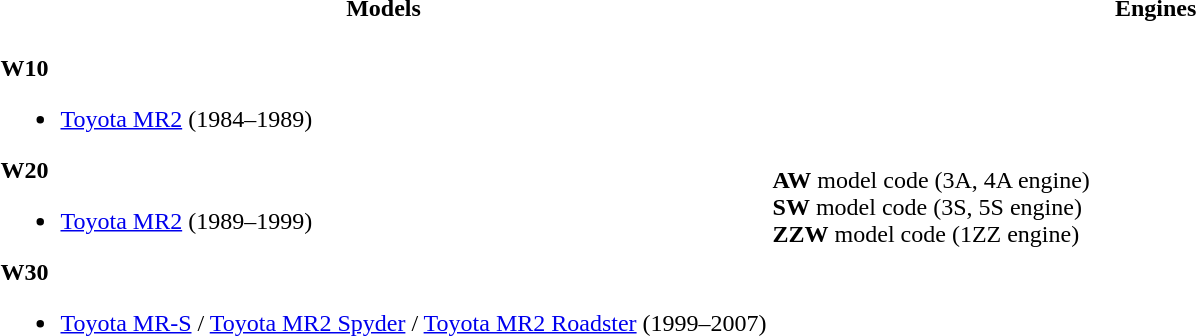<table>
<tr>
<th style="width:50%">Models</th>
<th>Engines</th>
</tr>
<tr>
<td style="width:50%"><br><strong>W10</strong><ul><li><a href='#'>Toyota MR2</a> (1984–1989)</li></ul><strong>W20</strong><ul><li><a href='#'>Toyota MR2</a> (1989–1999)</li></ul><strong>W30</strong><ul><li><a href='#'>Toyota MR-S</a> / <a href='#'>Toyota MR2 Spyder</a> / <a href='#'>Toyota MR2 Roadster</a> (1999–2007)</li></ul></td>
<td style="width:50%"><br><strong>AW</strong> model code (3A, 4A engine)<br><strong>SW</strong> model code (3S, 5S engine)<br><strong>ZZW</strong> model code (1ZZ engine)</td>
</tr>
</table>
